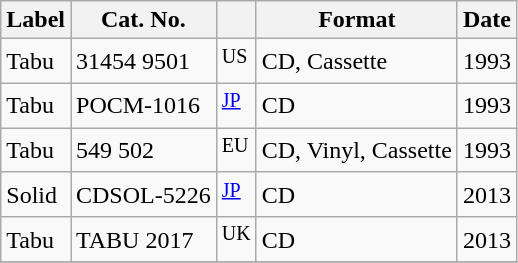<table class="wikitable">
<tr>
<th>Label</th>
<th>Cat. No.</th>
<th></th>
<th>Format</th>
<th>Date</th>
</tr>
<tr>
<td>Tabu</td>
<td>31454 9501</td>
<td><sup>US</sup></td>
<td>CD, Cassette</td>
<td>1993</td>
</tr>
<tr>
<td>Tabu</td>
<td>POCM-1016</td>
<td><sup><a href='#'>JP</a></sup></td>
<td>CD</td>
<td>1993</td>
</tr>
<tr>
<td>Tabu</td>
<td>549 502</td>
<td><sup>EU</sup></td>
<td>CD, Vinyl, Cassette</td>
<td>1993</td>
</tr>
<tr>
<td>Solid</td>
<td>CDSOL-5226</td>
<td><sup><a href='#'>JP</a></sup></td>
<td>CD</td>
<td>2013</td>
</tr>
<tr>
<td>Tabu</td>
<td>TABU 2017</td>
<td><sup>UK</sup></td>
<td>CD</td>
<td>2013</td>
</tr>
<tr>
</tr>
</table>
